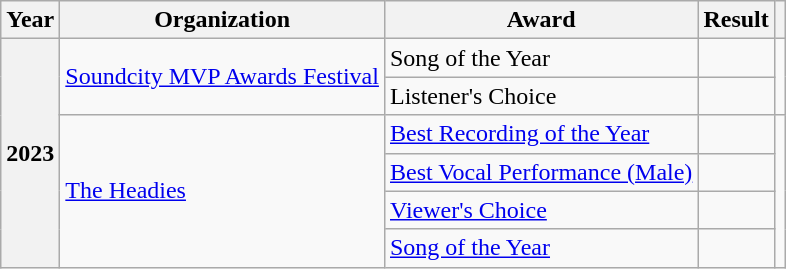<table class="wikitable plainrowheaders">
<tr>
<th scope="col">Year</th>
<th scope="col">Organization</th>
<th scope="col">Award</th>
<th scope="col">Result</th>
<th scope="col"></th>
</tr>
<tr>
<th rowspan="6" scope="row">2023</th>
<td rowspan="2"><a href='#'>Soundcity MVP Awards Festival</a></td>
<td>Song of the Year</td>
<td></td>
<td rowspan="2"></td>
</tr>
<tr>
<td>Listener's Choice</td>
<td></td>
</tr>
<tr>
<td rowspan="4"><a href='#'>The Headies</a></td>
<td><a href='#'>Best Recording of the Year</a></td>
<td></td>
<td rowspan="4"></td>
</tr>
<tr>
<td><a href='#'>Best Vocal Performance (Male)</a></td>
<td></td>
</tr>
<tr>
<td><a href='#'>Viewer's Choice</a></td>
<td></td>
</tr>
<tr>
<td><a href='#'>Song of the Year</a></td>
<td></td>
</tr>
</table>
